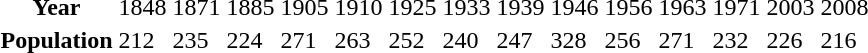<table class="table">
<tr>
<th>Year</th>
<td>1848</td>
<td>1871</td>
<td>1885</td>
<td>1905</td>
<td>1910</td>
<td>1925</td>
<td>1933</td>
<td>1939</td>
<td>1946</td>
<td>1956</td>
<td>1963</td>
<td>1971</td>
<td>2003</td>
<td>2008</td>
</tr>
<tr>
<th>Population</th>
<td>212</td>
<td>235</td>
<td>224</td>
<td>271</td>
<td>263</td>
<td>252</td>
<td>240</td>
<td>247</td>
<td>328</td>
<td>256</td>
<td>271</td>
<td>232</td>
<td>226</td>
<td>216</td>
</tr>
</table>
